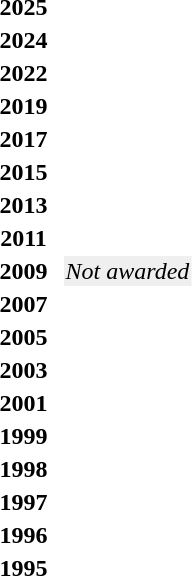<table>
<tr>
</tr>
<tr>
<th>2025</th>
<td></td>
<td></td>
<td></td>
</tr>
<tr>
<th>2024</th>
<td></td>
<td></td>
<td></td>
</tr>
<tr>
<th>2022</th>
<td></td>
<td></td>
<td></td>
</tr>
<tr>
<th>2019</th>
<td></td>
<td></td>
<td></td>
</tr>
<tr>
<th>2017</th>
<td></td>
<td></td>
<td></td>
</tr>
<tr>
<th>2015</th>
<td></td>
<td></td>
<td></td>
</tr>
<tr>
<th>2013</th>
<td></td>
<td></td>
<td></td>
</tr>
<tr>
<th>2011</th>
<td></td>
<td></td>
<td></td>
</tr>
<tr>
<th>2009</th>
<td></td>
<td> <br></td>
<td align=center bgcolor=efefef><em>Not awarded</em></td>
</tr>
<tr>
<th>2007</th>
<td></td>
<td></td>
<td></td>
</tr>
<tr>
<th>2005</th>
<td></td>
<td></td>
<td></td>
</tr>
<tr>
<th>2003</th>
<td></td>
<td></td>
<td></td>
</tr>
<tr>
<th>2001</th>
<td></td>
<td></td>
<td></td>
</tr>
<tr>
<th>1999</th>
<td></td>
<td></td>
<td></td>
</tr>
<tr>
<th>1998</th>
<td></td>
<td></td>
<td></td>
</tr>
<tr>
<th>1997</th>
<td></td>
<td></td>
<td></td>
</tr>
<tr>
<th>1996</th>
<td></td>
<td></td>
<td></td>
</tr>
<tr>
<th>1995</th>
<td></td>
<td></td>
<td></td>
</tr>
</table>
